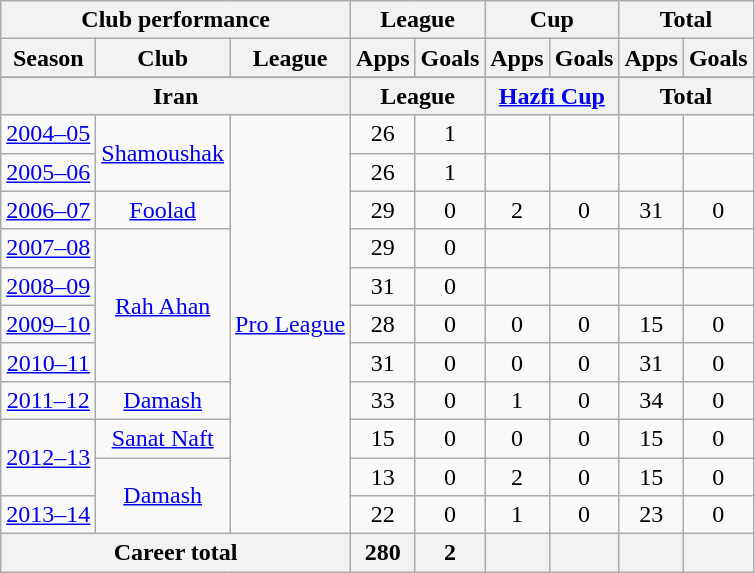<table class="wikitable" style="text-align:center">
<tr>
<th colspan=3>Club performance</th>
<th colspan=2>League</th>
<th colspan=2>Cup</th>
<th colspan=2>Total</th>
</tr>
<tr>
<th>Season</th>
<th>Club</th>
<th>League</th>
<th>Apps</th>
<th>Goals</th>
<th>Apps</th>
<th>Goals</th>
<th>Apps</th>
<th>Goals</th>
</tr>
<tr>
</tr>
<tr>
<th colspan=3>Iran</th>
<th colspan=2>League</th>
<th colspan=2><a href='#'>Hazfi Cup</a></th>
<th colspan=2>Total</th>
</tr>
<tr>
<td><a href='#'>2004–05</a></td>
<td rowspan=2><a href='#'>Shamoushak</a></td>
<td rowspan=11><a href='#'>Pro League</a></td>
<td>26</td>
<td>1</td>
<td></td>
<td></td>
<td></td>
<td></td>
</tr>
<tr>
<td><a href='#'>2005–06</a></td>
<td>26</td>
<td>1</td>
<td></td>
<td></td>
<td></td>
<td></td>
</tr>
<tr>
<td><a href='#'>2006–07</a></td>
<td rowspan=1><a href='#'>Foolad</a></td>
<td>29</td>
<td>0</td>
<td>2</td>
<td>0</td>
<td>31</td>
<td>0</td>
</tr>
<tr>
<td><a href='#'>2007–08</a></td>
<td rowspan=4><a href='#'>Rah Ahan</a></td>
<td>29</td>
<td>0</td>
<td></td>
<td></td>
<td></td>
<td></td>
</tr>
<tr>
<td><a href='#'>2008–09</a></td>
<td>31</td>
<td>0</td>
<td></td>
<td></td>
<td></td>
<td></td>
</tr>
<tr>
<td><a href='#'>2009–10</a></td>
<td>28</td>
<td>0</td>
<td>0</td>
<td>0</td>
<td>15</td>
<td>0</td>
</tr>
<tr>
<td><a href='#'>2010–11</a></td>
<td>31</td>
<td>0</td>
<td>0</td>
<td>0</td>
<td>31</td>
<td>0</td>
</tr>
<tr>
<td><a href='#'>2011–12</a></td>
<td rowspan=1><a href='#'>Damash</a></td>
<td>33</td>
<td>0</td>
<td>1</td>
<td>0</td>
<td>34</td>
<td>0</td>
</tr>
<tr>
<td rowspan=2><a href='#'>2012–13</a></td>
<td rowspan=1><a href='#'>Sanat Naft</a></td>
<td>15</td>
<td>0</td>
<td>0</td>
<td>0</td>
<td>15</td>
<td>0</td>
</tr>
<tr>
<td rowspan=2><a href='#'>Damash</a></td>
<td>13</td>
<td>0</td>
<td>2</td>
<td>0</td>
<td>15</td>
<td>0</td>
</tr>
<tr>
<td><a href='#'>2013–14</a></td>
<td>22</td>
<td>0</td>
<td>1</td>
<td>0</td>
<td>23</td>
<td>0</td>
</tr>
<tr>
<th colspan=3>Career total</th>
<th>280</th>
<th>2</th>
<th></th>
<th></th>
<th></th>
<th></th>
</tr>
</table>
